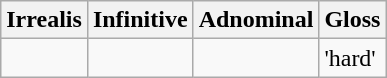<table class="wikitable">
<tr>
<th>Irrealis</th>
<th>Infinitive</th>
<th>Adnominal</th>
<th>Gloss</th>
</tr>
<tr>
<td></td>
<td></td>
<td></td>
<td>'hard'</td>
</tr>
</table>
